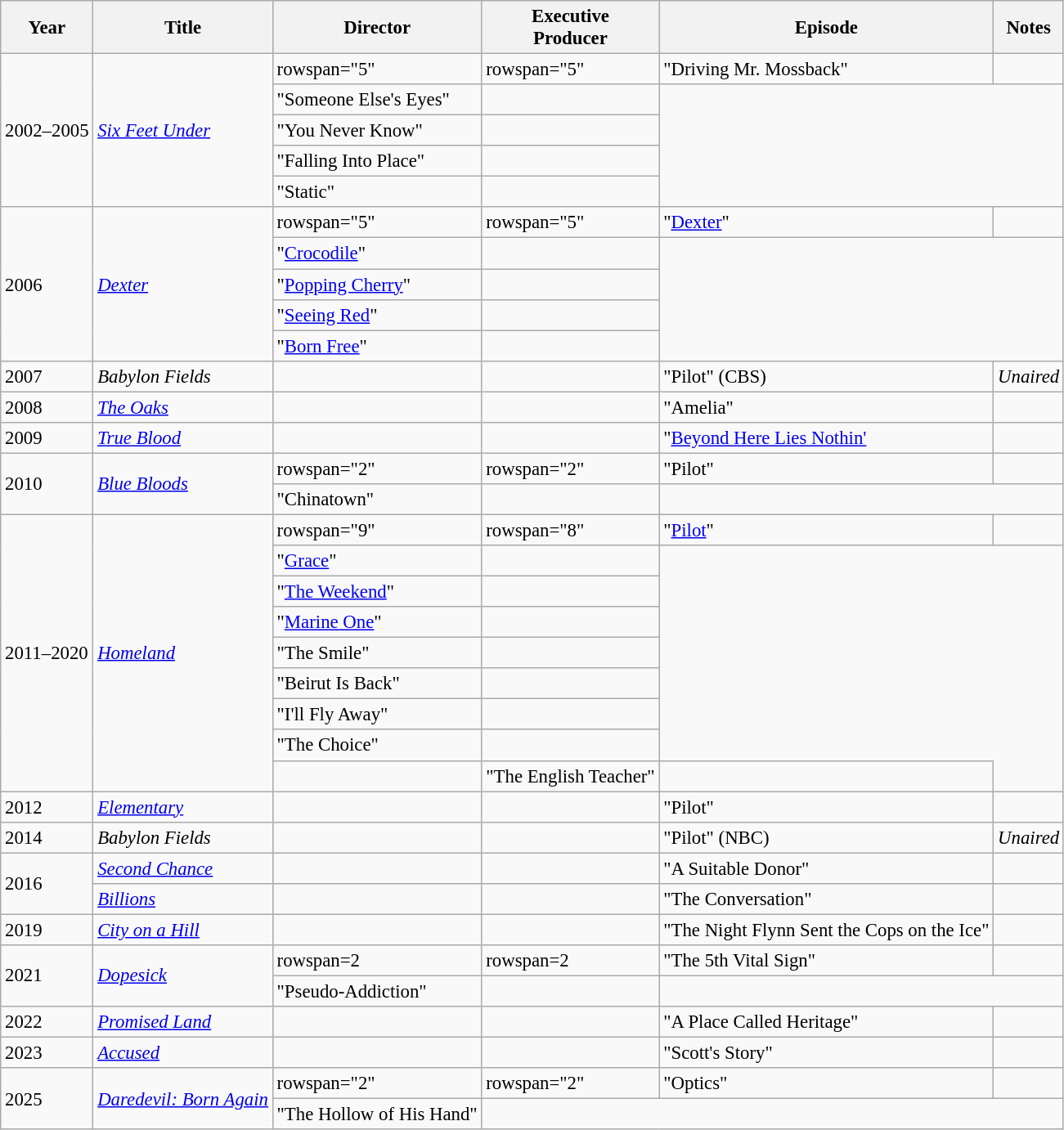<table class="wikitable" style="font-size: 95%;">
<tr>
<th>Year</th>
<th>Title</th>
<th>Director</th>
<th>Executive<br>Producer</th>
<th>Episode</th>
<th>Notes</th>
</tr>
<tr>
<td rowspan="5">2002–2005</td>
<td rowspan="5"><em><a href='#'>Six Feet Under</a></em></td>
<td>rowspan="5" </td>
<td>rowspan="5" </td>
<td>"Driving Mr. Mossback"</td>
<td></td>
</tr>
<tr>
<td>"Someone Else's Eyes"</td>
<td></td>
</tr>
<tr>
<td>"You Never Know"</td>
<td></td>
</tr>
<tr>
<td>"Falling Into Place"</td>
<td></td>
</tr>
<tr>
<td>"Static"</td>
<td></td>
</tr>
<tr>
<td rowspan="5">2006</td>
<td rowspan="5"><em><a href='#'>Dexter</a></em></td>
<td>rowspan="5" </td>
<td>rowspan="5" </td>
<td>"<a href='#'>Dexter</a>"</td>
<td></td>
</tr>
<tr>
<td>"<a href='#'>Crocodile</a>"</td>
<td></td>
</tr>
<tr>
<td>"<a href='#'>Popping Cherry</a>"</td>
<td></td>
</tr>
<tr>
<td>"<a href='#'>Seeing Red</a>"</td>
<td></td>
</tr>
<tr>
<td>"<a href='#'>Born Free</a>"</td>
<td></td>
</tr>
<tr>
<td>2007</td>
<td><em>Babylon Fields</em></td>
<td></td>
<td></td>
<td>"Pilot" (CBS)</td>
<td><em>Unaired</em></td>
</tr>
<tr>
<td>2008</td>
<td><em><a href='#'>The Oaks</a></em></td>
<td></td>
<td></td>
<td>"Amelia"</td>
<td></td>
</tr>
<tr>
<td>2009</td>
<td><em><a href='#'>True Blood</a></em></td>
<td></td>
<td></td>
<td>"<a href='#'>Beyond Here Lies Nothin'</a></td>
<td></td>
</tr>
<tr>
<td rowspan="2">2010</td>
<td rowspan="2"><em><a href='#'>Blue Bloods</a></em></td>
<td>rowspan="2" </td>
<td>rowspan="2" </td>
<td>"Pilot"</td>
<td></td>
</tr>
<tr>
<td>"Chinatown"</td>
<td></td>
</tr>
<tr>
<td rowspan="9">2011–2020</td>
<td rowspan="9"><em><a href='#'>Homeland</a></em></td>
<td>rowspan="9" </td>
<td>rowspan="8" </td>
<td>"<a href='#'>Pilot</a>"</td>
<td></td>
</tr>
<tr>
<td>"<a href='#'>Grace</a>"</td>
<td></td>
</tr>
<tr>
<td>"<a href='#'>The Weekend</a>"</td>
<td></td>
</tr>
<tr>
<td>"<a href='#'>Marine One</a>"</td>
<td></td>
</tr>
<tr>
<td>"The Smile"</td>
<td></td>
</tr>
<tr>
<td>"Beirut Is Back"</td>
<td></td>
</tr>
<tr>
<td>"I'll Fly Away"</td>
<td></td>
</tr>
<tr>
<td>"The Choice"</td>
<td></td>
</tr>
<tr>
<td></td>
<td>"The English Teacher"</td>
<td></td>
</tr>
<tr>
<td>2012</td>
<td><em><a href='#'>Elementary</a></em></td>
<td></td>
<td></td>
<td>"Pilot"</td>
<td></td>
</tr>
<tr>
<td>2014</td>
<td><em>Babylon Fields</em></td>
<td></td>
<td></td>
<td>"Pilot" (NBC)</td>
<td><em>Unaired</em></td>
</tr>
<tr>
<td rowspan="2">2016</td>
<td><em><a href='#'>Second Chance</a></em></td>
<td></td>
<td></td>
<td>"A Suitable Donor"</td>
<td></td>
</tr>
<tr>
<td><em><a href='#'>Billions</a></em></td>
<td></td>
<td></td>
<td>"The Conversation"</td>
<td></td>
</tr>
<tr>
<td>2019</td>
<td><em><a href='#'>City on a Hill</a></em></td>
<td></td>
<td></td>
<td>"The Night Flynn Sent the Cops on the Ice"</td>
<td></td>
</tr>
<tr>
<td rowspan=2>2021</td>
<td rowspan=2><em><a href='#'>Dopesick</a></em></td>
<td>rowspan=2 </td>
<td>rowspan=2 </td>
<td>"The 5th Vital Sign"</td>
<td></td>
</tr>
<tr>
<td>"Pseudo-Addiction"</td>
<td></td>
</tr>
<tr>
<td>2022</td>
<td><em><a href='#'>Promised Land</a></em></td>
<td></td>
<td></td>
<td>"A Place Called Heritage"</td>
<td></td>
</tr>
<tr>
<td>2023</td>
<td><em><a href='#'>Accused</a></em></td>
<td></td>
<td></td>
<td>"Scott's Story"</td>
<td></td>
</tr>
<tr>
<td rowspan="2">2025</td>
<td rowspan="2"><em><a href='#'>Daredevil: Born Again</a></em></td>
<td>rowspan="2" </td>
<td>rowspan="2" </td>
<td>"Optics"</td>
<td></td>
</tr>
<tr>
<td>"The Hollow of His Hand"</td>
</tr>
</table>
